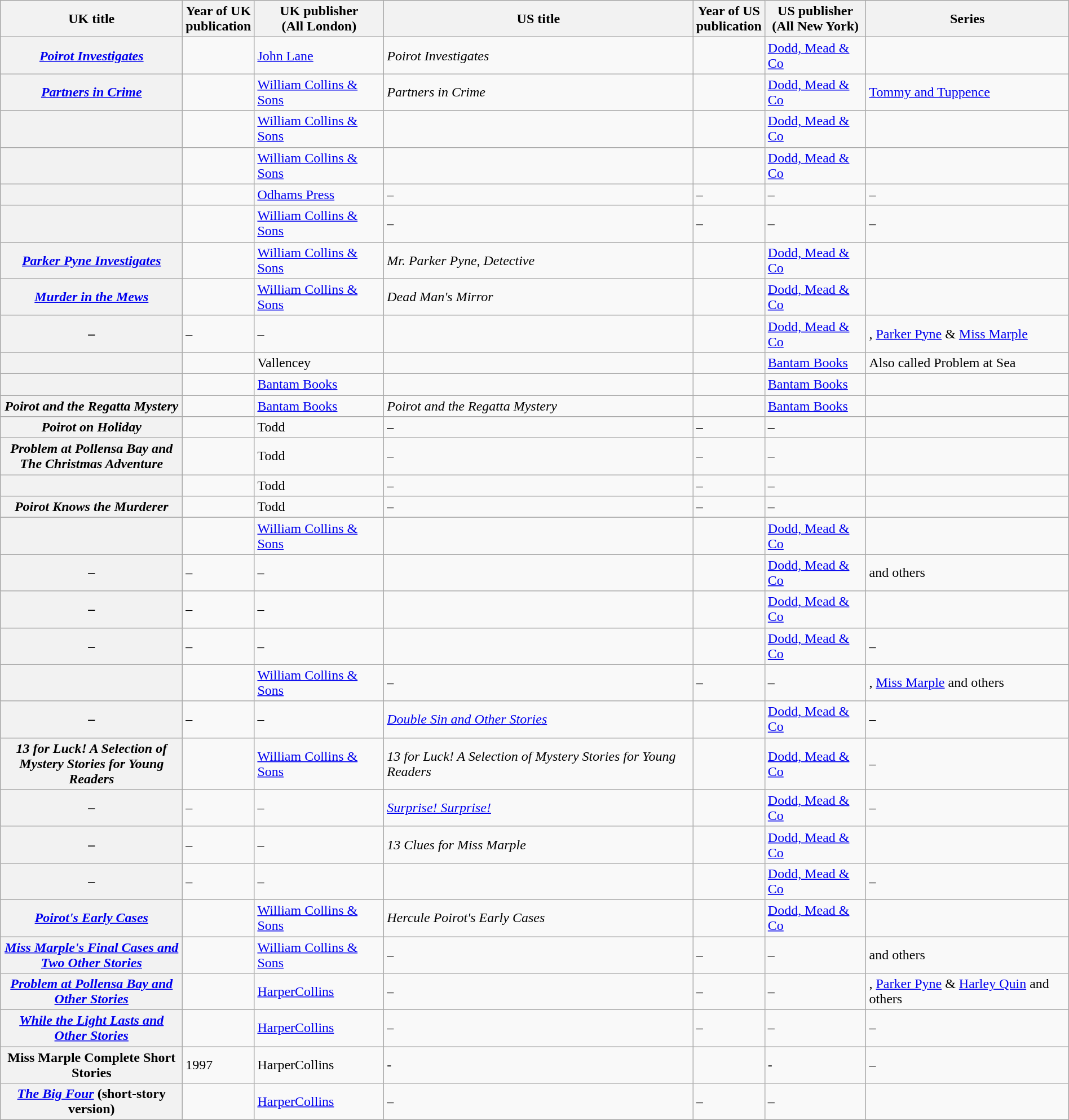<table class="wikitable plainrowheaders sortable" style="margin-right: 0;">
<tr>
<th scope="col" style="width: 13em;">UK title</th>
<th scope="col">Year of UK<br>publication</th>
<th scope="col">UK publisher<br>(All London)</th>
<th scope="col">US title</th>
<th scope="col">Year of US<br>publication</th>
<th scope="col">US publisher<br>(All New York)</th>
<th scope="col">Series</th>
</tr>
<tr>
<th scope="row"><em><a href='#'>Poirot Investigates</a></em></th>
<td></td>
<td><a href='#'>John Lane</a></td>
<td><em>Poirot Investigates</em></td>
<td></td>
<td><a href='#'>Dodd, Mead & Co</a></td>
<td></td>
</tr>
<tr>
<th scope="row"><em><a href='#'>Partners in Crime</a></em></th>
<td></td>
<td><a href='#'>William Collins & Sons</a></td>
<td><em>Partners in Crime</em></td>
<td></td>
<td><a href='#'>Dodd, Mead & Co</a></td>
<td><a href='#'>Tommy and Tuppence</a></td>
</tr>
<tr>
<th scope="row"></th>
<td></td>
<td><a href='#'>William Collins & Sons</a></td>
<td></td>
<td></td>
<td><a href='#'>Dodd, Mead & Co</a></td>
<td></td>
</tr>
<tr>
<th scope="row"></th>
<td></td>
<td><a href='#'>William Collins & Sons</a></td>
<td></td>
<td></td>
<td><a href='#'>Dodd, Mead & Co</a></td>
<td></td>
</tr>
<tr>
<th scope="row"></th>
<td></td>
<td><a href='#'>Odhams Press</a></td>
<td>–</td>
<td>–</td>
<td>–</td>
<td>–</td>
</tr>
<tr>
<th scope="row"></th>
<td></td>
<td><a href='#'>William Collins & Sons</a></td>
<td>–</td>
<td>–</td>
<td>–</td>
<td>–</td>
</tr>
<tr>
<th scope="row"><em><a href='#'>Parker Pyne Investigates</a></em></th>
<td></td>
<td><a href='#'>William Collins & Sons</a></td>
<td><em>Mr. Parker Pyne, Detective</em></td>
<td></td>
<td><a href='#'>Dodd, Mead & Co</a></td>
<td></td>
</tr>
<tr>
<th scope="row"><em><a href='#'>Murder in the Mews</a></em></th>
<td></td>
<td><a href='#'>William Collins & Sons</a></td>
<td><em>Dead Man's Mirror</em></td>
<td></td>
<td><a href='#'>Dodd, Mead & Co</a></td>
<td></td>
</tr>
<tr>
<th scope="row">–</th>
<td>–</td>
<td>–</td>
<td></td>
<td></td>
<td><a href='#'>Dodd, Mead & Co</a></td>
<td>, <a href='#'>Parker Pyne</a> & <a href='#'>Miss Marple</a></td>
</tr>
<tr>
<th scope="row"></th>
<td></td>
<td>Vallencey</td>
<td></td>
<td></td>
<td><a href='#'>Bantam Books</a></td>
<td>Also called Problem at Sea</td>
</tr>
<tr>
<th scope="row"></th>
<td></td>
<td><a href='#'>Bantam Books</a></td>
<td></td>
<td></td>
<td><a href='#'>Bantam Books</a></td>
<td></td>
</tr>
<tr>
<th scope="row"><em>Poirot and the Regatta Mystery</em></th>
<td></td>
<td><a href='#'>Bantam Books</a></td>
<td><em>Poirot and the Regatta Mystery</em></td>
<td></td>
<td><a href='#'>Bantam Books</a></td>
<td></td>
</tr>
<tr>
<th scope="row"><em>Poirot on Holiday</em></th>
<td></td>
<td>Todd</td>
<td>–</td>
<td>–</td>
<td>–</td>
<td></td>
</tr>
<tr>
<th scope="row"><em>Problem at Pollensa Bay and The Christmas Adventure</em></th>
<td></td>
<td>Todd</td>
<td>–</td>
<td>–</td>
<td>–</td>
<td></td>
</tr>
<tr>
<th scope="row"></th>
<td></td>
<td>Todd</td>
<td>–</td>
<td>–</td>
<td>–</td>
<td></td>
</tr>
<tr>
<th scope="row"><em>Poirot Knows the Murderer</em></th>
<td></td>
<td>Todd</td>
<td>–</td>
<td>–</td>
<td>–</td>
<td></td>
</tr>
<tr>
<th scope="row"></th>
<td></td>
<td><a href='#'>William Collins & Sons</a></td>
<td></td>
<td></td>
<td><a href='#'>Dodd, Mead & Co</a></td>
<td></td>
</tr>
<tr>
<th scope="row">–</th>
<td>–</td>
<td>–</td>
<td></td>
<td></td>
<td><a href='#'>Dodd, Mead & Co</a></td>
<td> and others</td>
</tr>
<tr>
<th>–</th>
<td>–</td>
<td>–</td>
<td></td>
<td></td>
<td><a href='#'>Dodd, Mead & Co</a></td>
<td></td>
</tr>
<tr>
<th scope="row">–</th>
<td>–</td>
<td>–</td>
<td></td>
<td></td>
<td><a href='#'>Dodd, Mead & Co</a></td>
<td>–</td>
</tr>
<tr>
<th scope="row"></th>
<td></td>
<td><a href='#'>William Collins & Sons</a></td>
<td>–</td>
<td>–</td>
<td>–</td>
<td>, <a href='#'>Miss Marple</a> and others</td>
</tr>
<tr>
<th scope="row">–</th>
<td>–</td>
<td>–</td>
<td><em><a href='#'>Double Sin and Other Stories</a></em></td>
<td></td>
<td><a href='#'>Dodd, Mead & Co</a></td>
<td>–</td>
</tr>
<tr>
<th scope="row"><em>13 for Luck! A Selection of Mystery Stories for Young Readers</em></th>
<td></td>
<td><a href='#'>William Collins & Sons</a></td>
<td><em>13 for Luck! A Selection of Mystery Stories for Young Readers</em></td>
<td></td>
<td><a href='#'>Dodd, Mead & Co</a></td>
<td>–</td>
</tr>
<tr>
<th scope="row">–</th>
<td>–</td>
<td>–</td>
<td><em><a href='#'>Surprise! Surprise!</a></em></td>
<td></td>
<td><a href='#'>Dodd, Mead & Co</a></td>
<td>–</td>
</tr>
<tr>
<th scope="row">–</th>
<td>–</td>
<td>–</td>
<td><em>13 Clues for Miss Marple</em></td>
<td></td>
<td><a href='#'>Dodd, Mead & Co</a></td>
<td></td>
</tr>
<tr>
<th scope="row">–</th>
<td>–</td>
<td>–</td>
<td></td>
<td></td>
<td><a href='#'>Dodd, Mead & Co</a></td>
<td>–</td>
</tr>
<tr>
<th scope="row"><em><a href='#'>Poirot's Early Cases</a></em></th>
<td></td>
<td><a href='#'>William Collins & Sons</a></td>
<td><em>Hercule Poirot's Early Cases</em></td>
<td></td>
<td><a href='#'>Dodd, Mead & Co</a></td>
<td></td>
</tr>
<tr>
<th scope="row"><em><a href='#'>Miss Marple's Final Cases and Two Other Stories</a></em></th>
<td></td>
<td><a href='#'>William Collins & Sons</a></td>
<td>–</td>
<td>–</td>
<td>–</td>
<td> and others</td>
</tr>
<tr>
<th scope="row"><em><a href='#'>Problem at Pollensa Bay and Other Stories</a></em></th>
<td></td>
<td><a href='#'>HarperCollins</a></td>
<td>–</td>
<td>–</td>
<td>–</td>
<td>, <a href='#'>Parker Pyne</a> & <a href='#'>Harley Quin</a> and others</td>
</tr>
<tr>
<th scope="row"><em><a href='#'>While the Light Lasts and Other Stories</a></em></th>
<td></td>
<td><a href='#'>HarperCollins</a></td>
<td>–</td>
<td>–</td>
<td>–</td>
<td>–</td>
</tr>
<tr>
<th scope="row">Miss Marple Complete Short Stories</th>
<td>1997</td>
<td>HarperCollins</td>
<td>-</td>
<td></td>
<td>-</td>
<td>–</td>
</tr>
<tr>
<th scope="row"><em><a href='#'>The Big Four</a></em> (short-story version)</th>
<td></td>
<td><a href='#'>HarperCollins</a></td>
<td>–</td>
<td>–</td>
<td>–</td>
<td></td>
</tr>
</table>
